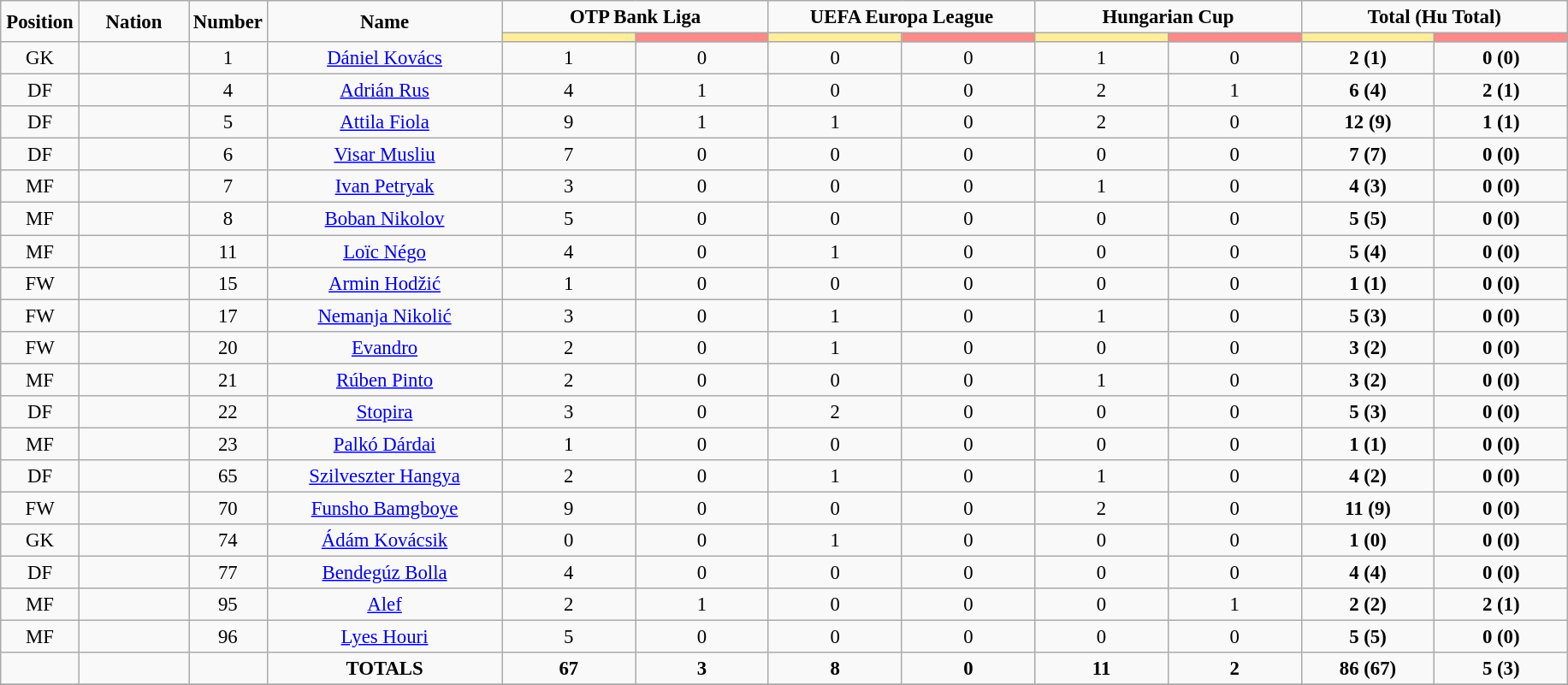<table class="wikitable" style="font-size: 95%; text-align: center;">
<tr>
<td rowspan="2" width="5%" align="center"><strong>Position</strong></td>
<td rowspan="2" width="7%" align="center"><strong>Nation</strong></td>
<td rowspan="2" width="5%" align="center"><strong>Number</strong></td>
<td rowspan="2" width="15%" align="center"><strong>Name</strong></td>
<td colspan="2" align="center"><strong>OTP Bank Liga</strong></td>
<td colspan="2" align="center"><strong>UEFA Europa League</strong></td>
<td colspan="2" align="center"><strong>Hungarian Cup</strong></td>
<td colspan="2" align="center"><strong>Total (Hu Total)</strong></td>
</tr>
<tr>
<th width=60 style="background: #FFEE99"></th>
<th width=60 style="background: #FF8888"></th>
<th width=60 style="background: #FFEE99"></th>
<th width=60 style="background: #FF8888"></th>
<th width=60 style="background: #FFEE99"></th>
<th width=60 style="background: #FF8888"></th>
<th width=60 style="background: #FFEE99"></th>
<th width=60 style="background: #FF8888"></th>
</tr>
<tr>
<td>GK</td>
<td></td>
<td>1</td>
<td><a href='#'>Dániel Kovács</a></td>
<td>1</td>
<td>0</td>
<td>0</td>
<td>0</td>
<td>1</td>
<td>0</td>
<td><strong>2 (1)</strong></td>
<td><strong>0 (0)</strong></td>
</tr>
<tr>
<td>DF</td>
<td></td>
<td>4</td>
<td><a href='#'>Adrián Rus</a></td>
<td>4</td>
<td>1</td>
<td>0</td>
<td>0</td>
<td>2</td>
<td>1</td>
<td><strong>6 (4)</strong></td>
<td><strong>2 (1)</strong></td>
</tr>
<tr>
<td>DF</td>
<td></td>
<td>5</td>
<td><a href='#'>Attila Fiola</a></td>
<td>9</td>
<td>1</td>
<td>1</td>
<td>0</td>
<td>2</td>
<td>0</td>
<td><strong>12 (9)</strong></td>
<td><strong>1 (1)</strong></td>
</tr>
<tr>
<td>DF</td>
<td></td>
<td>6</td>
<td><a href='#'>Visar Musliu</a></td>
<td>7</td>
<td>0</td>
<td>0</td>
<td>0</td>
<td>0</td>
<td>0</td>
<td><strong>7 (7)</strong></td>
<td><strong>0 (0)</strong></td>
</tr>
<tr>
<td>MF</td>
<td></td>
<td>7</td>
<td><a href='#'>Ivan Petryak</a></td>
<td>3</td>
<td>0</td>
<td>0</td>
<td>0</td>
<td>1</td>
<td>0</td>
<td><strong>4 (3)</strong></td>
<td><strong>0 (0)</strong></td>
</tr>
<tr>
<td>MF</td>
<td></td>
<td>8</td>
<td><a href='#'>Boban Nikolov</a></td>
<td>5</td>
<td>0</td>
<td>0</td>
<td>0</td>
<td>0</td>
<td>0</td>
<td><strong>5 (5)</strong></td>
<td><strong>0 (0)</strong></td>
</tr>
<tr>
<td>MF</td>
<td></td>
<td>11</td>
<td><a href='#'>Loïc Négo</a></td>
<td>4</td>
<td>0</td>
<td>1</td>
<td>0</td>
<td>0</td>
<td>0</td>
<td><strong>5 (4)</strong></td>
<td><strong>0 (0)</strong></td>
</tr>
<tr>
<td>FW</td>
<td></td>
<td>15</td>
<td><a href='#'>Armin Hodžić</a></td>
<td>1</td>
<td>0</td>
<td>0</td>
<td>0</td>
<td>0</td>
<td>0</td>
<td><strong>1 (1)</strong></td>
<td><strong>0 (0)</strong></td>
</tr>
<tr>
<td>FW</td>
<td></td>
<td>17</td>
<td><a href='#'>Nemanja Nikolić</a></td>
<td>3</td>
<td>0</td>
<td>1</td>
<td>0</td>
<td>1</td>
<td>0</td>
<td><strong>5 (3)</strong></td>
<td><strong>0 (0)</strong></td>
</tr>
<tr>
<td>FW</td>
<td></td>
<td>20</td>
<td><a href='#'>Evandro</a></td>
<td>2</td>
<td>0</td>
<td>1</td>
<td>0</td>
<td>0</td>
<td>0</td>
<td><strong>3 (2)</strong></td>
<td><strong>0 (0)</strong></td>
</tr>
<tr>
<td>MF</td>
<td></td>
<td>21</td>
<td><a href='#'>Rúben Pinto</a></td>
<td>2</td>
<td>0</td>
<td>0</td>
<td>0</td>
<td>1</td>
<td>0</td>
<td><strong>3 (2)</strong></td>
<td><strong>0 (0)</strong></td>
</tr>
<tr>
<td>DF</td>
<td></td>
<td>22</td>
<td><a href='#'>Stopira</a></td>
<td>3</td>
<td>0</td>
<td>2</td>
<td>0</td>
<td>0</td>
<td>0</td>
<td><strong>5 (3)</strong></td>
<td><strong>0 (0)</strong></td>
</tr>
<tr>
<td>MF</td>
<td></td>
<td>23</td>
<td><a href='#'>Palkó Dárdai</a></td>
<td>1</td>
<td>0</td>
<td>0</td>
<td>0</td>
<td>0</td>
<td>0</td>
<td><strong>1 (1)</strong></td>
<td><strong>0 (0)</strong></td>
</tr>
<tr>
<td>DF</td>
<td></td>
<td>65</td>
<td><a href='#'>Szilveszter Hangya</a></td>
<td>2</td>
<td>0</td>
<td>1</td>
<td>0</td>
<td>1</td>
<td>0</td>
<td><strong>4 (2)</strong></td>
<td><strong>0 (0)</strong></td>
</tr>
<tr>
<td>FW</td>
<td></td>
<td>70</td>
<td><a href='#'>Funsho Bamgboye</a></td>
<td>9</td>
<td>0</td>
<td>0</td>
<td>0</td>
<td>2</td>
<td>0</td>
<td><strong>11 (9)</strong></td>
<td><strong>0 (0)</strong></td>
</tr>
<tr>
<td>GK</td>
<td></td>
<td>74</td>
<td><a href='#'>Ádám Kovácsik</a></td>
<td>0</td>
<td>0</td>
<td>1</td>
<td>0</td>
<td>0</td>
<td>0</td>
<td><strong>1 (0)</strong></td>
<td><strong>0 (0)</strong></td>
</tr>
<tr>
<td>DF</td>
<td></td>
<td>77</td>
<td><a href='#'>Bendegúz Bolla</a></td>
<td>4</td>
<td>0</td>
<td>0</td>
<td>0</td>
<td>0</td>
<td>0</td>
<td><strong>4 (4)</strong></td>
<td><strong>0 (0)</strong></td>
</tr>
<tr>
<td>MF</td>
<td></td>
<td>95</td>
<td><a href='#'>Alef</a></td>
<td>2</td>
<td>1</td>
<td>0</td>
<td>0</td>
<td>0</td>
<td>1</td>
<td><strong>2 (2)</strong></td>
<td><strong>2 (1)</strong></td>
</tr>
<tr>
<td>MF</td>
<td></td>
<td>96</td>
<td><a href='#'>Lyes Houri</a></td>
<td>5</td>
<td>0</td>
<td>0</td>
<td>0</td>
<td>0</td>
<td>0</td>
<td><strong>5 (5)</strong></td>
<td><strong>0 (0)</strong></td>
</tr>
<tr>
<td></td>
<td></td>
<td></td>
<td><strong>TOTALS</strong></td>
<td><strong>67</strong></td>
<td><strong>3</strong></td>
<td><strong>8</strong></td>
<td><strong>0</strong></td>
<td><strong>11</strong></td>
<td><strong>2</strong></td>
<td><strong>86 (67)</strong></td>
<td><strong>5 (3)</strong></td>
</tr>
<tr>
</tr>
</table>
